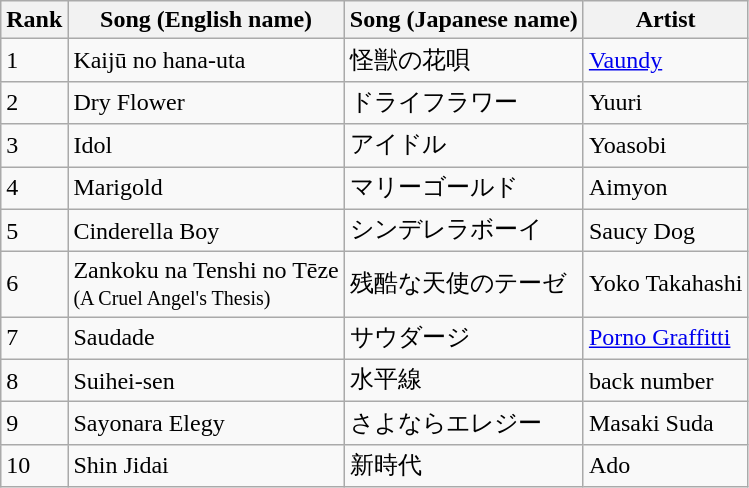<table class="wikitable">
<tr>
<th>Rank</th>
<th>Song (English name)</th>
<th>Song (Japanese name)</th>
<th>Artist</th>
</tr>
<tr>
<td>1</td>
<td>Kaijū no hana-uta</td>
<td>怪獣の花唄</td>
<td><a href='#'>Vaundy</a></td>
</tr>
<tr>
<td>2</td>
<td>Dry Flower</td>
<td>ドライフラワー</td>
<td>Yuuri</td>
</tr>
<tr>
<td>3</td>
<td>Idol</td>
<td>アイドル</td>
<td>Yoasobi</td>
</tr>
<tr>
<td>4</td>
<td>Marigold</td>
<td>マリーゴールド</td>
<td>Aimyon</td>
</tr>
<tr>
<td>5</td>
<td>Cinderella Boy</td>
<td>シンデレラボーイ</td>
<td>Saucy Dog</td>
</tr>
<tr>
<td>6</td>
<td>Zankoku na Tenshi no Tēze <br><small>(A Cruel Angel's Thesis)</small></td>
<td>残酷な天使のテーゼ</td>
<td>Yoko Takahashi</td>
</tr>
<tr>
<td>7</td>
<td>Saudade</td>
<td>サウダージ</td>
<td><a href='#'>Porno Graffitti</a></td>
</tr>
<tr>
<td>8</td>
<td>Suihei-sen</td>
<td>水平線</td>
<td>back number</td>
</tr>
<tr>
<td>9</td>
<td>Sayonara Elegy</td>
<td>さよならエレジー</td>
<td>Masaki Suda</td>
</tr>
<tr>
<td>10</td>
<td>Shin Jidai</td>
<td>新時代</td>
<td>Ado</td>
</tr>
</table>
